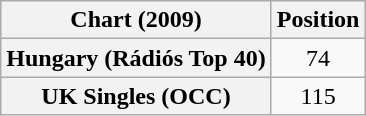<table class="wikitable plainrowheaders" style="text-align:center">
<tr>
<th>Chart (2009)</th>
<th>Position</th>
</tr>
<tr>
<th scope="row">Hungary (Rádiós Top 40)</th>
<td>74</td>
</tr>
<tr>
<th scope="row">UK Singles (OCC)</th>
<td>115</td>
</tr>
</table>
